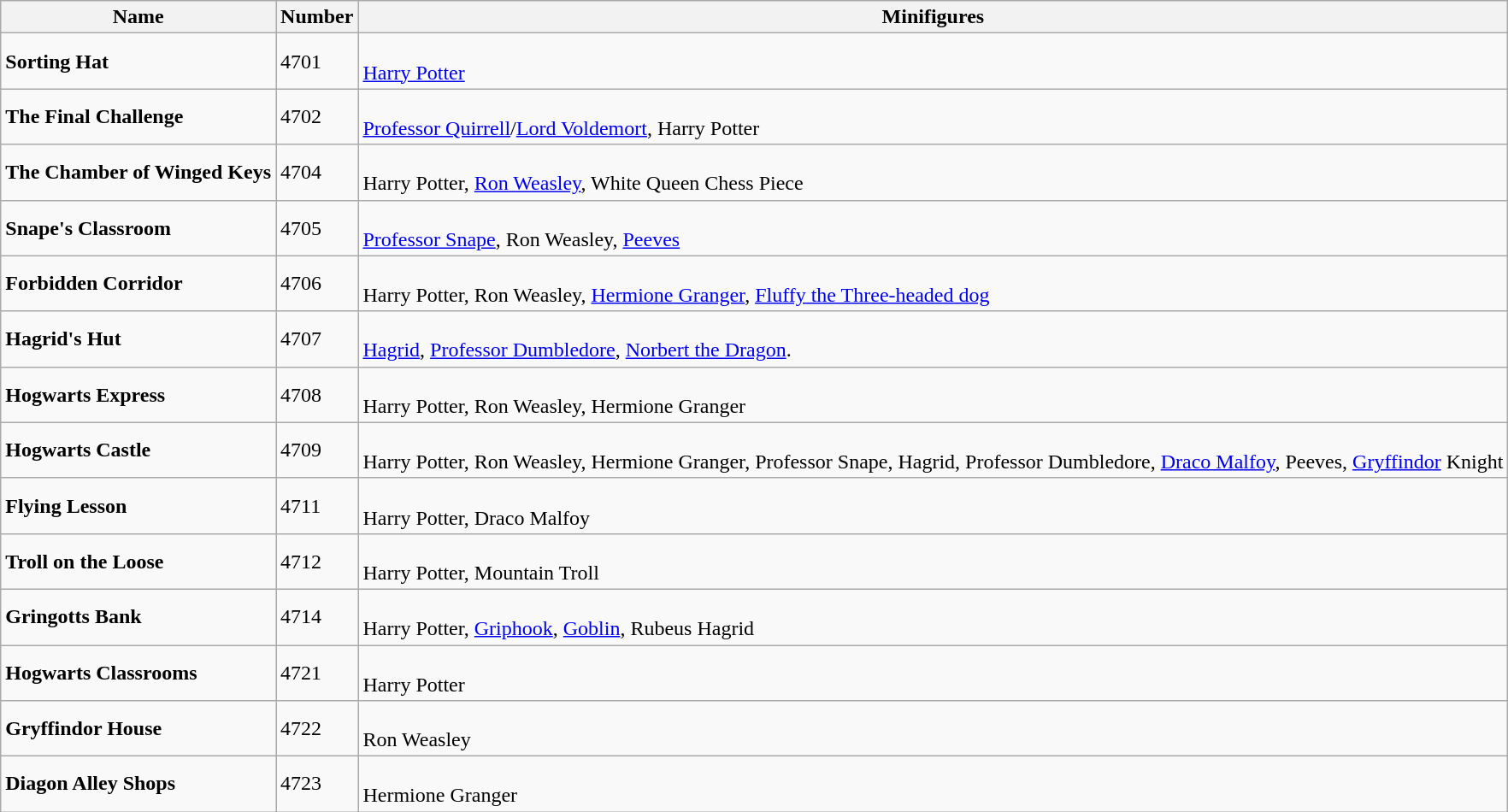<table class="wikitable">
<tr>
<th>Name</th>
<th>Number</th>
<th>Minifigures</th>
</tr>
<tr>
<td><strong>Sorting Hat</strong></td>
<td>4701</td>
<td><br><a href='#'>Harry Potter</a></td>
</tr>
<tr>
<td><strong>The Final Challenge</strong></td>
<td>4702</td>
<td><br><a href='#'>Professor Quirrell</a>/<a href='#'>Lord Voldemort</a>, Harry Potter</td>
</tr>
<tr>
<td><strong>The Chamber of Winged Keys</strong></td>
<td>4704</td>
<td><br>Harry Potter, <a href='#'>Ron Weasley</a>, White Queen Chess Piece</td>
</tr>
<tr>
<td><strong>Snape's Classroom</strong></td>
<td>4705</td>
<td><br><a href='#'>Professor Snape</a>, Ron Weasley, <a href='#'>Peeves</a></td>
</tr>
<tr>
<td><strong>Forbidden Corridor</strong></td>
<td>4706</td>
<td><br>Harry Potter, Ron Weasley, <a href='#'>Hermione Granger</a>, <a href='#'>Fluffy the Three-headed dog</a></td>
</tr>
<tr>
<td><strong>Hagrid's Hut</strong></td>
<td>4707</td>
<td><br><a href='#'>Hagrid</a>, <a href='#'>Professor Dumbledore</a>, <a href='#'>Norbert the Dragon</a>.</td>
</tr>
<tr>
<td><strong>Hogwarts Express</strong></td>
<td>4708</td>
<td><br>Harry Potter, Ron Weasley, Hermione Granger</td>
</tr>
<tr>
<td><strong>Hogwarts Castle</strong></td>
<td>4709</td>
<td><br>Harry Potter, Ron Weasley, Hermione Granger, Professor Snape, Hagrid, Professor Dumbledore, <a href='#'>Draco Malfoy</a>, Peeves, <a href='#'>Gryffindor</a> Knight</td>
</tr>
<tr>
<td><strong>Flying Lesson</strong></td>
<td>4711</td>
<td><br>Harry Potter, Draco Malfoy</td>
</tr>
<tr>
<td><strong>Troll on the Loose</strong></td>
<td>4712</td>
<td><br>Harry Potter, Mountain Troll</td>
</tr>
<tr>
<td><strong>Gringotts Bank</strong></td>
<td>4714</td>
<td><br>Harry Potter, <a href='#'>Griphook</a>, <a href='#'>Goblin</a>, Rubeus Hagrid</td>
</tr>
<tr>
<td><strong>Hogwarts Classrooms</strong></td>
<td>4721</td>
<td><br>Harry Potter</td>
</tr>
<tr>
<td><strong>Gryffindor House</strong></td>
<td>4722</td>
<td><br>Ron Weasley</td>
</tr>
<tr>
<td><strong>Diagon Alley Shops</strong></td>
<td>4723</td>
<td><br>Hermione Granger</td>
</tr>
</table>
